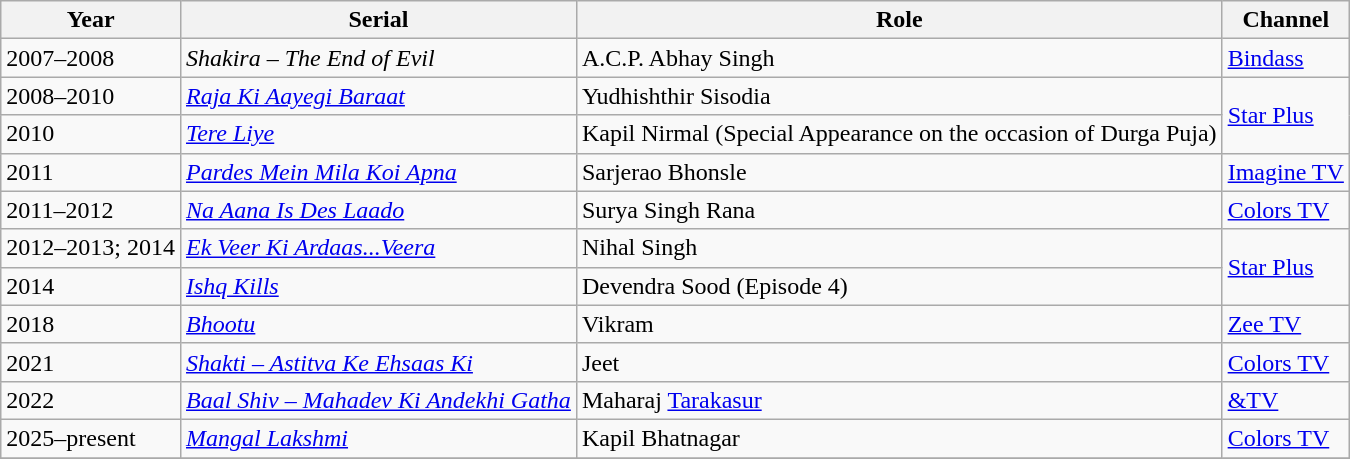<table class="wikitable sortable">
<tr>
<th>Year</th>
<th>Serial</th>
<th>Role</th>
<th>Channel</th>
</tr>
<tr>
<td>2007–2008</td>
<td><em>Shakira – The End of Evil</em></td>
<td>A.C.P. Abhay Singh</td>
<td><a href='#'>Bindass</a></td>
</tr>
<tr>
<td>2008–2010</td>
<td><em><a href='#'>Raja Ki Aayegi Baraat</a></em></td>
<td>Yudhishthir Sisodia</td>
<td rowspan = "2"><a href='#'>Star Plus</a></td>
</tr>
<tr>
<td>2010</td>
<td><em><a href='#'>Tere Liye</a></em></td>
<td>Kapil Nirmal (Special Appearance on the occasion of Durga Puja)</td>
</tr>
<tr>
<td>2011</td>
<td><em><a href='#'>Pardes Mein Mila Koi Apna</a></em></td>
<td>Sarjerao Bhonsle</td>
<td><a href='#'>Imagine TV</a></td>
</tr>
<tr>
<td>2011–2012</td>
<td><em><a href='#'>Na Aana Is Des Laado</a></em></td>
<td>Surya Singh Rana</td>
<td><a href='#'>Colors TV</a></td>
</tr>
<tr>
<td>2012–2013; 2014</td>
<td><em><a href='#'>Ek Veer Ki Ardaas...Veera</a></em></td>
<td>Nihal Singh</td>
<td rowspan = "2"><a href='#'>Star Plus</a></td>
</tr>
<tr>
<td>2014</td>
<td><em><a href='#'>Ishq Kills</a></em></td>
<td>Devendra Sood (Episode 4)</td>
</tr>
<tr>
<td>2018</td>
<td><em><a href='#'>Bhootu</a></em></td>
<td>Vikram</td>
<td><a href='#'>Zee TV</a></td>
</tr>
<tr>
<td>2021</td>
<td><em><a href='#'>Shakti – Astitva Ke Ehsaas Ki</a></em></td>
<td>Jeet</td>
<td><a href='#'>Colors TV</a></td>
</tr>
<tr>
<td>2022</td>
<td><em><a href='#'>Baal Shiv – Mahadev Ki Andekhi Gatha</a></em></td>
<td>Maharaj <a href='#'>Tarakasur</a></td>
<td><a href='#'>&TV</a></td>
</tr>
<tr>
<td>2025–present</td>
<td><em><a href='#'>Mangal Lakshmi</a></em></td>
<td>Kapil Bhatnagar</td>
<td><a href='#'>Colors TV</a></td>
</tr>
<tr>
</tr>
</table>
